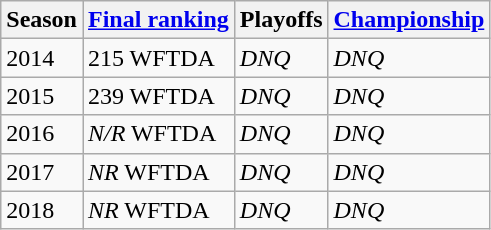<table class="wikitable sortable">
<tr>
<th>Season</th>
<th><a href='#'>Final ranking</a></th>
<th>Playoffs</th>
<th><a href='#'>Championship</a></th>
</tr>
<tr>
<td>2014</td>
<td>215 WFTDA</td>
<td><em>DNQ</em></td>
<td><em>DNQ</em></td>
</tr>
<tr>
<td>2015</td>
<td>239 WFTDA</td>
<td><em>DNQ</em></td>
<td><em>DNQ</em></td>
</tr>
<tr>
<td>2016</td>
<td><em>N/R</em> WFTDA</td>
<td><em>DNQ</em></td>
<td><em>DNQ</em></td>
</tr>
<tr>
<td>2017</td>
<td><em>NR</em> WFTDA</td>
<td><em>DNQ</em></td>
<td><em>DNQ</em></td>
</tr>
<tr>
<td>2018</td>
<td><em>NR</em> WFTDA</td>
<td><em>DNQ</em></td>
<td><em>DNQ</em></td>
</tr>
</table>
